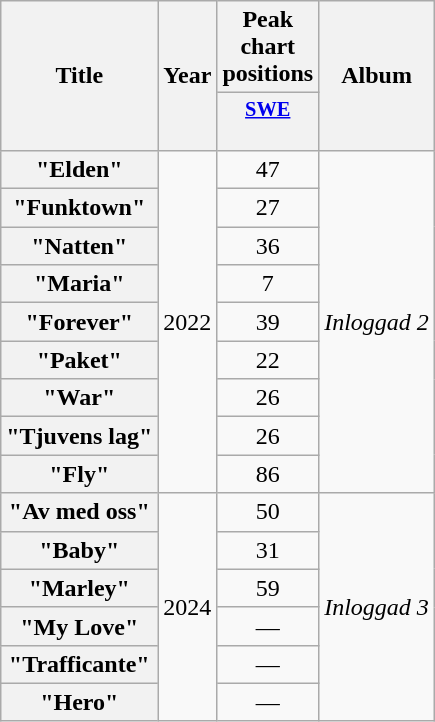<table class="wikitable plainrowheaders" style="text-align:center;">
<tr>
<th scope="col" rowspan="2">Title</th>
<th scope="col" rowspan="2">Year</th>
<th scope="col" colspan="1">Peak chart positions</th>
<th scope="col" rowspan="2">Album</th>
</tr>
<tr>
<th scope="col" style="width:3em;font-size:85%;"><a href='#'>SWE</a><br><br></th>
</tr>
<tr>
<th scope="row">"Elden" <br></th>
<td rowspan="9">2022</td>
<td>47</td>
<td rowspan="9"><em>Inloggad 2</em></td>
</tr>
<tr>
<th scope="row">"Funktown" <br></th>
<td>27</td>
</tr>
<tr>
<th scope="row">"Natten" <br></th>
<td>36</td>
</tr>
<tr>
<th scope="row">"Maria" <br></th>
<td>7</td>
</tr>
<tr>
<th scope="row">"Forever" <br></th>
<td>39</td>
</tr>
<tr>
<th scope="row">"Paket" <br></th>
<td>22</td>
</tr>
<tr>
<th scope="row">"War" <br></th>
<td>26</td>
</tr>
<tr>
<th scope="row">"Tjuvens lag" <br></th>
<td>26</td>
</tr>
<tr>
<th scope="row">"Fly" <br></th>
<td>86</td>
</tr>
<tr>
<th scope="row">"Av med oss"</th>
<td rowspan="6">2024</td>
<td>50</td>
<td rowspan="6"><em>Inloggad 3</em></td>
</tr>
<tr>
<th scope="row">"Baby"</th>
<td>31</td>
</tr>
<tr>
<th scope="row">"Marley"</th>
<td>59</td>
</tr>
<tr>
<th scope="row">"My Love"</th>
<td>—</td>
</tr>
<tr>
<th scope="row">"Trafficante"</th>
<td>—</td>
</tr>
<tr>
<th scope="row">"Hero"</th>
<td>—</td>
</tr>
</table>
